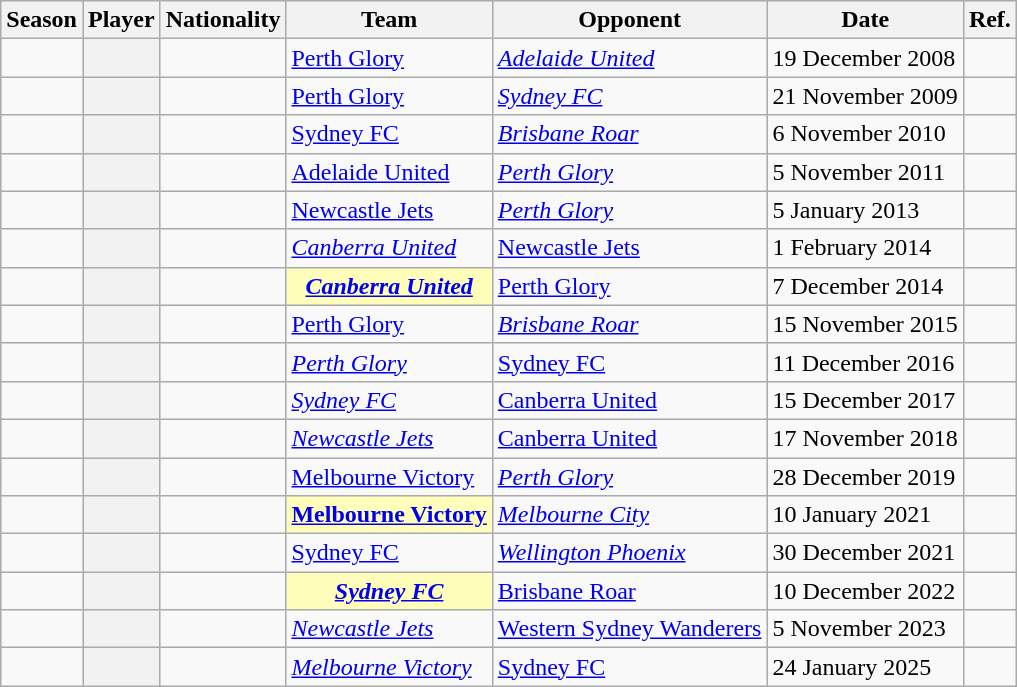<table class="wikitable sortable plainrowheaders">
<tr>
<th>Season</th>
<th>Player</th>
<th>Nationality</th>
<th>Team</th>
<th>Opponent</th>
<th>Date</th>
<th class="unsortable">Ref.</th>
</tr>
<tr>
<td></td>
<th scope="row"></th>
<td></td>
<td><a href='#'>Perth Glory</a></td>
<td><em><a href='#'>Adelaide United</a></em></td>
<td>19 December 2008</td>
<td align="center"></td>
</tr>
<tr>
<td></td>
<th scope="row"></th>
<td></td>
<td><a href='#'>Perth Glory</a></td>
<td><em><a href='#'>Sydney FC</a></em></td>
<td>21 November 2009</td>
<td align="center"></td>
</tr>
<tr>
<td></td>
<th scope="row"></th>
<td></td>
<td><a href='#'>Sydney FC</a></td>
<td><em><a href='#'>Brisbane Roar</a></em></td>
<td>6 November 2010</td>
<td align="center"></td>
</tr>
<tr>
<td></td>
<th scope="row"></th>
<td></td>
<td><a href='#'>Adelaide United</a></td>
<td><em><a href='#'>Perth Glory</a></em></td>
<td>5 November 2011</td>
<td align="center"></td>
</tr>
<tr>
<td></td>
<th scope="row"></th>
<td></td>
<td><a href='#'>Newcastle Jets</a></td>
<td><em><a href='#'>Perth Glory</a></em></td>
<td>5 January 2013</td>
<td align="center"></td>
</tr>
<tr>
<td></td>
<th scope="row"></th>
<td></td>
<td><em><a href='#'>Canberra United</a></em></td>
<td><a href='#'>Newcastle Jets</a></td>
<td>1 February 2014</td>
<td align="center"></td>
</tr>
<tr>
<td></td>
<th scope="row"></th>
<td></td>
<th scope="row" style="background:#FFFFBB"><em><a href='#'>Canberra United</a></em> </th>
<td><a href='#'>Perth Glory</a></td>
<td>7 December 2014</td>
<td align="center"></td>
</tr>
<tr>
<td></td>
<th scope="row"></th>
<td></td>
<td><a href='#'>Perth Glory</a></td>
<td><em><a href='#'>Brisbane Roar</a></em></td>
<td>15 November 2015</td>
<td align="center"></td>
</tr>
<tr>
<td></td>
<th scope="row"></th>
<td></td>
<td><em><a href='#'>Perth Glory</a></em></td>
<td><a href='#'>Sydney FC</a></td>
<td>11 December 2016</td>
<td align="center"></td>
</tr>
<tr>
<td></td>
<th scope="row"></th>
<td></td>
<td><em><a href='#'>Sydney FC</a></em></td>
<td><a href='#'>Canberra United</a></td>
<td>15 December 2017</td>
<td align="center"></td>
</tr>
<tr>
<td></td>
<th scope="row"></th>
<td></td>
<td><em><a href='#'>Newcastle Jets</a></em></td>
<td><a href='#'>Canberra United</a></td>
<td>17 November 2018</td>
<td align="center"></td>
</tr>
<tr>
<td></td>
<th scope="row"></th>
<td></td>
<td><a href='#'>Melbourne Victory</a></td>
<td><em><a href='#'>Perth Glory</a></em></td>
<td>28 December 2019</td>
<td align="center"></td>
</tr>
<tr>
<td></td>
<th scope="row"></th>
<td></td>
<th scope="row" style="background:#FFFFBB"><a href='#'>Melbourne Victory</a> </th>
<td><em><a href='#'>Melbourne City</a></em></td>
<td>10 January 2021</td>
<td align="center"></td>
</tr>
<tr>
<td></td>
<th scope="row"><strong></strong></th>
<td></td>
<td><a href='#'>Sydney FC</a></td>
<td><em><a href='#'>Wellington Phoenix</a></em></td>
<td>30 December 2021</td>
<td align="center"></td>
</tr>
<tr>
<td></td>
<th scope="row"></th>
<td></td>
<th scope="row" style="background:#FFFFBB"><em><a href='#'>Sydney FC</a></em> </th>
<td><a href='#'>Brisbane Roar</a></td>
<td>10 December 2022</td>
<td align="center"></td>
</tr>
<tr>
<td></td>
<th scope="row"><strong></strong></th>
<td></td>
<td><em><a href='#'>Newcastle Jets</a></em></td>
<td><a href='#'>Western Sydney Wanderers</a></td>
<td>5 November 2023</td>
<td align="center"></td>
</tr>
<tr>
<td></td>
<th scope="row"><strong></strong></th>
<td></td>
<td><em><a href='#'>Melbourne Victory</a></em></td>
<td><a href='#'>Sydney FC</a></td>
<td>24 January 2025</td>
<td align="center"></td>
</tr>
</table>
